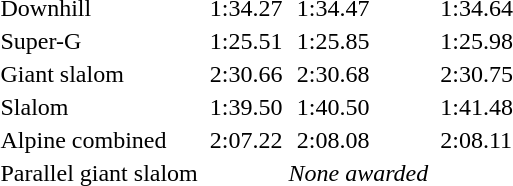<table>
<tr>
<td>Downhill<br></td>
<td></td>
<td>1:34.27</td>
<td></td>
<td>1:34.47</td>
<td></td>
<td>1:34.64</td>
</tr>
<tr>
<td>Super-G<br></td>
<td></td>
<td>1:25.51</td>
<td></td>
<td>1:25.85</td>
<td></td>
<td>1:25.98</td>
</tr>
<tr>
<td>Giant slalom<br></td>
<td></td>
<td>2:30.66</td>
<td></td>
<td>2:30.68</td>
<td></td>
<td>2:30.75</td>
</tr>
<tr>
<td>Slalom<br></td>
<td></td>
<td>1:39.50</td>
<td></td>
<td>1:40.50</td>
<td></td>
<td>1:41.48</td>
</tr>
<tr>
<td>Alpine combined<br></td>
<td></td>
<td>2:07.22</td>
<td></td>
<td>2:08.08</td>
<td></td>
<td>2:08.11</td>
</tr>
<tr>
<td>Parallel giant slalom<br></td>
<td colspan=2><br></td>
<td colspan=2><em>None awarded</em></td>
<td colspan=2></td>
</tr>
</table>
